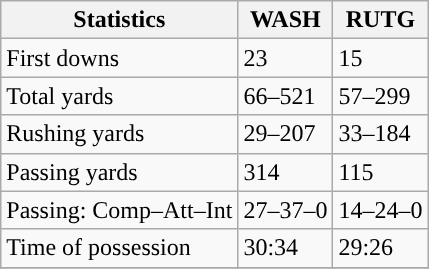<table class="wikitable" style="float: left;">
<tr>
<th>Statistics</th>
<th>WASH</th>
<th>RUTG</th>
</tr>
<tr>
<td>First downs</td>
<td>23</td>
<td>15</td>
</tr>
<tr>
<td>Total yards</td>
<td>66–521</td>
<td>57–299</td>
</tr>
<tr>
<td>Rushing yards</td>
<td>29–207</td>
<td>33–184</td>
</tr>
<tr>
<td>Passing yards</td>
<td>314</td>
<td>115</td>
</tr>
<tr>
<td>Passing: Comp–Att–Int</td>
<td>27–37–0</td>
<td>14–24–0</td>
</tr>
<tr>
<td>Time of possession</td>
<td>30:34</td>
<td>29:26</td>
</tr>
<tr>
</tr>
</table>
